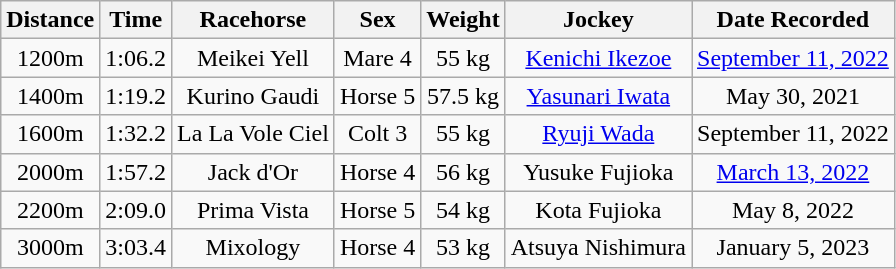<table class="wikitable" style="text-align: center;">
<tr>
<th>Distance</th>
<th>Time</th>
<th>Racehorse</th>
<th>Sex</th>
<th>Weight</th>
<th>Jockey</th>
<th>Date Recorded</th>
</tr>
<tr>
<td>1200m</td>
<td>1:06.2</td>
<td>Meikei Yell</td>
<td>Mare 4</td>
<td>55 kg</td>
<td><a href='#'>Kenichi Ikezoe</a></td>
<td><a href='#'>September 11, 2022</a></td>
</tr>
<tr>
<td>1400m</td>
<td>1:19.2</td>
<td>Kurino Gaudi</td>
<td>Horse 5</td>
<td>57.5 kg</td>
<td><a href='#'>Yasunari Iwata</a></td>
<td>May 30, 2021</td>
</tr>
<tr>
<td>1600m</td>
<td>1:32.2</td>
<td>La La Vole Ciel</td>
<td>Colt 3</td>
<td>55 kg</td>
<td><a href='#'>Ryuji Wada</a></td>
<td>September 11, 2022</td>
</tr>
<tr>
<td>2000m</td>
<td>1:57.2</td>
<td>Jack d'Or</td>
<td>Horse 4</td>
<td>56 kg</td>
<td>Yusuke Fujioka</td>
<td><a href='#'>March 13, 2022</a></td>
</tr>
<tr>
<td>2200m</td>
<td>2:09.0</td>
<td>Prima Vista</td>
<td>Horse 5</td>
<td>54 kg</td>
<td>Kota Fujioka</td>
<td>May 8, 2022</td>
</tr>
<tr>
<td>3000m</td>
<td>3:03.4</td>
<td>Mixology</td>
<td>Horse 4</td>
<td>53 kg</td>
<td>Atsuya Nishimura</td>
<td>January 5, 2023</td>
</tr>
</table>
